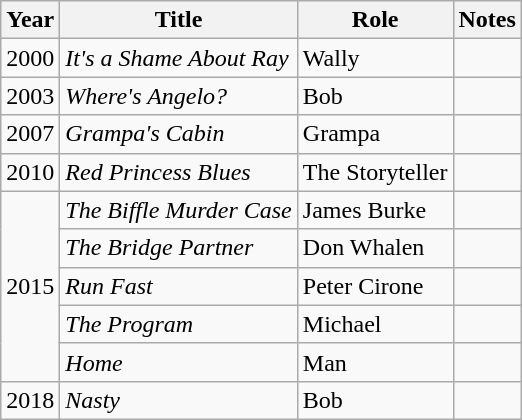<table class="wikitable sortable">
<tr>
<th>Year</th>
<th>Title</th>
<th>Role</th>
<th class="unsortable">Notes</th>
</tr>
<tr>
<td>2000</td>
<td><em>It's a Shame About Ray</em></td>
<td>Wally</td>
<td></td>
</tr>
<tr>
<td>2003</td>
<td><em>Where's Angelo?</em></td>
<td>Bob</td>
<td></td>
</tr>
<tr>
<td>2007</td>
<td><em>Grampa's Cabin</em></td>
<td>Grampa</td>
<td></td>
</tr>
<tr>
<td>2010</td>
<td><em>Red Princess Blues</em></td>
<td>The Storyteller</td>
<td></td>
</tr>
<tr>
<td rowspan="5">2015</td>
<td><em>The Biffle Murder Case</em></td>
<td>James Burke</td>
<td></td>
</tr>
<tr>
<td><em>The Bridge Partner</em></td>
<td>Don Whalen</td>
<td></td>
</tr>
<tr>
<td><em>Run Fast</em></td>
<td>Peter Cirone</td>
<td></td>
</tr>
<tr>
<td><em>The Program</em></td>
<td>Michael</td>
<td></td>
</tr>
<tr>
<td><em>Home</em></td>
<td>Man</td>
<td></td>
</tr>
<tr>
<td>2018</td>
<td><em>Nasty</em></td>
<td>Bob</td>
<td></td>
</tr>
</table>
